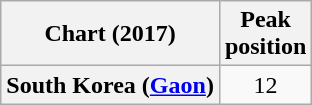<table class="wikitable plainrowheaders sortable" style="text-align:center">
<tr>
<th>Chart (2017)</th>
<th>Peak<br>position</th>
</tr>
<tr>
<th scope="row">South Korea (<a href='#'>Gaon</a>)</th>
<td>12</td>
</tr>
</table>
